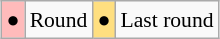<table class="wikitable" style="margin:0.5em auto; font-size:90%; line-height:1.25em; text-align:center;">
<tr>
<td bgcolor="#FFBBBB" align=center>●</td>
<td>Round</td>
<td bgcolor="#FFDF80" align=center>●</td>
<td>Last round</td>
</tr>
</table>
